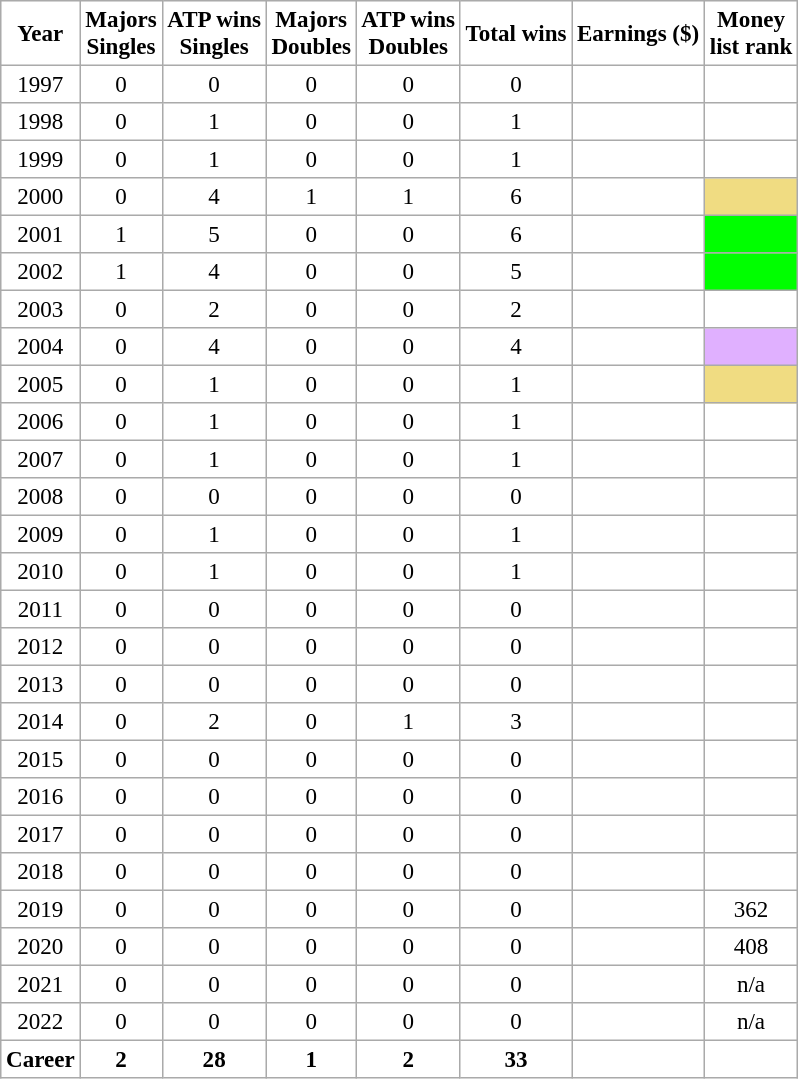<table cellpadding=3 cellspacing=0 border=1 style=font-align:centre;font-size:96%;border:#aaa;solid:1;border-collapse:collapse;text-align:center>
<tr>
<th>Year</th>
<th>Majors<br>Singles</th>
<th>ATP wins<br>Singles</th>
<th>Majors<br>Doubles</th>
<th>ATP wins<br>Doubles</th>
<th>Total wins</th>
<th>Earnings ($)</th>
<th>Money<br>list rank</th>
</tr>
<tr>
<td>1997</td>
<td>0</td>
<td>0</td>
<td>0</td>
<td>0</td>
<td>0</td>
<td align="right"></td>
<td></td>
</tr>
<tr>
<td>1998</td>
<td>0</td>
<td>1</td>
<td>0</td>
<td>0</td>
<td>1</td>
<td align="right"></td>
<td></td>
</tr>
<tr>
<td>1999</td>
<td>0</td>
<td>1</td>
<td>0</td>
<td>0</td>
<td>1</td>
<td align="right"></td>
<td></td>
</tr>
<tr>
<td>2000</td>
<td>0</td>
<td>4</td>
<td>1</td>
<td>1</td>
<td>6</td>
<td align="right"></td>
<td bgcolor="F0DC82"></td>
</tr>
<tr>
<td>2001</td>
<td>1</td>
<td>5</td>
<td>0</td>
<td>0</td>
<td>6</td>
<td align="right"></td>
<td bgcolor="lime"></td>
</tr>
<tr>
<td>2002</td>
<td>1</td>
<td>4</td>
<td>0</td>
<td>0</td>
<td>5</td>
<td align="right"></td>
<td bgcolor="lime"></td>
</tr>
<tr>
<td>2003</td>
<td>0</td>
<td>2</td>
<td>0</td>
<td>0</td>
<td>2</td>
<td align="right"></td>
<td></td>
</tr>
<tr>
<td>2004</td>
<td>0</td>
<td>4</td>
<td>0</td>
<td>0</td>
<td>4</td>
<td align="right"></td>
<td bgcolor="E0B0FF"></td>
</tr>
<tr>
<td>2005</td>
<td>0</td>
<td>1</td>
<td>0</td>
<td>0</td>
<td>1</td>
<td align="right"></td>
<td bgcolor="F0DC82"></td>
</tr>
<tr>
<td>2006</td>
<td>0</td>
<td>1</td>
<td>0</td>
<td>0</td>
<td>1</td>
<td align="right"></td>
<td></td>
</tr>
<tr>
<td>2007</td>
<td>0</td>
<td>1</td>
<td>0</td>
<td>0</td>
<td>1</td>
<td align="right"></td>
<td></td>
</tr>
<tr>
<td>2008</td>
<td>0</td>
<td>0</td>
<td>0</td>
<td>0</td>
<td>0</td>
<td align="right"></td>
<td></td>
</tr>
<tr>
<td>2009</td>
<td>0</td>
<td>1</td>
<td>0</td>
<td>0</td>
<td>1</td>
<td align="right"></td>
<td></td>
</tr>
<tr>
<td>2010</td>
<td>0</td>
<td>1</td>
<td>0</td>
<td>0</td>
<td>1</td>
<td align="right"></td>
<td></td>
</tr>
<tr>
<td>2011</td>
<td>0</td>
<td>0</td>
<td>0</td>
<td>0</td>
<td>0</td>
<td align="right"></td>
<td></td>
</tr>
<tr>
<td>2012</td>
<td>0</td>
<td>0</td>
<td>0</td>
<td>0</td>
<td>0</td>
<td align="right"></td>
<td></td>
</tr>
<tr>
<td>2013</td>
<td>0</td>
<td>0</td>
<td>0</td>
<td>0</td>
<td>0</td>
<td align="right"></td>
<td></td>
</tr>
<tr>
<td>2014</td>
<td>0</td>
<td>2</td>
<td>0</td>
<td>1</td>
<td>3</td>
<td align="right"></td>
<td></td>
</tr>
<tr>
<td>2015</td>
<td>0</td>
<td>0</td>
<td>0</td>
<td>0</td>
<td>0</td>
<td align="right"></td>
<td></td>
</tr>
<tr>
<td>2016</td>
<td>0</td>
<td>0</td>
<td>0</td>
<td>0</td>
<td>0</td>
<td align="right"></td>
<td></td>
</tr>
<tr>
<td>2017</td>
<td>0</td>
<td>0</td>
<td>0</td>
<td>0</td>
<td>0</td>
<td align="right"></td>
<td></td>
</tr>
<tr>
<td>2018</td>
<td>0</td>
<td>0</td>
<td>0</td>
<td>0</td>
<td>0</td>
<td align="right"></td>
<td></td>
</tr>
<tr>
<td>2019</td>
<td>0</td>
<td>0</td>
<td>0</td>
<td>0</td>
<td>0</td>
<td align="right"></td>
<td>362</td>
</tr>
<tr>
<td>2020</td>
<td>0</td>
<td>0</td>
<td>0</td>
<td>0</td>
<td>0</td>
<td align="right"></td>
<td>408</td>
</tr>
<tr>
<td>2021</td>
<td>0</td>
<td>0</td>
<td>0</td>
<td>0</td>
<td>0</td>
<td align="right"></td>
<td>n/a</td>
</tr>
<tr>
<td>2022</td>
<td>0</td>
<td>0</td>
<td>0</td>
<td>0</td>
<td>0</td>
<td align="right"></td>
<td>n/a</td>
</tr>
<tr>
<th>Career</th>
<th>2</th>
<th>28</th>
<th>1</th>
<th>2</th>
<th>33</th>
<th align="right"></th>
<th></th>
</tr>
</table>
